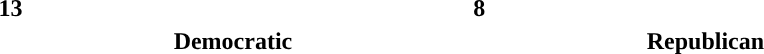<table style="width:50%">
<tr>
<td scope="row" colspan="3" style="text-align:center"></td>
</tr>
<tr>
<td scope="row" style="background:"><strong>13</strong></td>
<td style="background:"><strong>8</strong></td>
</tr>
<tr>
<td scope="row" style="text-align:center; color:"><strong>Democratic</strong></td>
<td style="text-align:center; color:"><strong>Republican</strong></td>
</tr>
</table>
